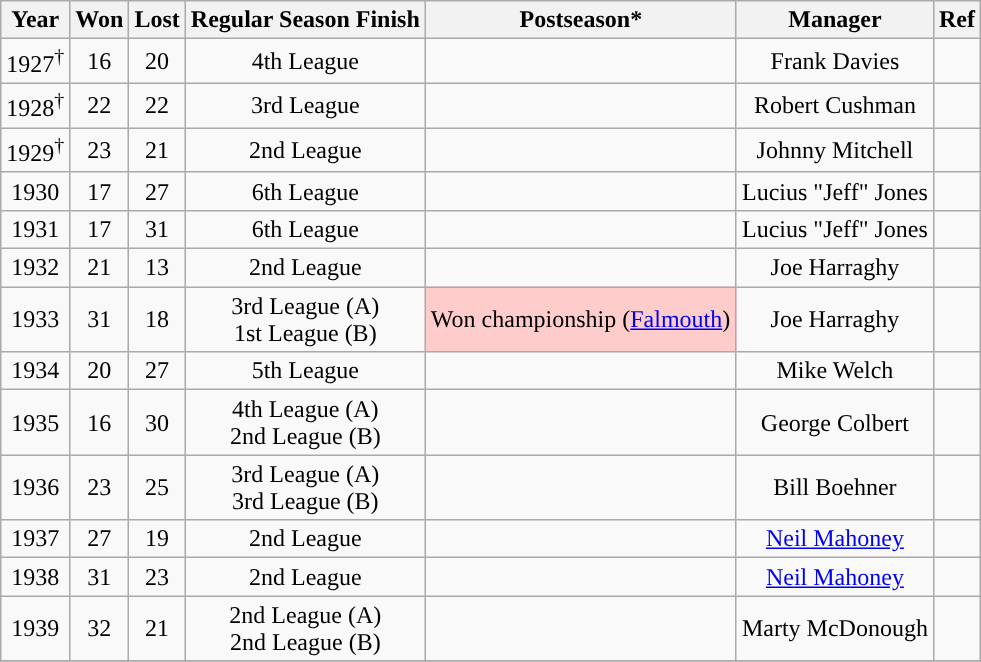<table class="wikitable" style="text-align:center">
<tr>
<th>Year</th>
<th>Won</th>
<th>Lost</th>
<th>Regular Season Finish</th>
<th scope="col" style="width: 200px; ">Postseason*</th>
<th>Manager</th>
<th>Ref</th>
</tr>
<tr>
<td>1927<sup>†</sup></td>
<td>16</td>
<td>20</td>
<td>4th League</td>
<td></td>
<td>Frank Davies</td>
<td></td>
</tr>
<tr>
<td>1928<sup>†</sup></td>
<td>22</td>
<td>22</td>
<td>3rd League</td>
<td></td>
<td>Robert Cushman</td>
<td></td>
</tr>
<tr>
<td>1929<sup>†</sup></td>
<td>23</td>
<td>21</td>
<td>2nd League</td>
<td></td>
<td>Johnny Mitchell</td>
<td></td>
</tr>
<tr>
<td>1930</td>
<td>17</td>
<td>27</td>
<td>6th League</td>
<td></td>
<td>Lucius "Jeff" Jones</td>
<td></td>
</tr>
<tr>
<td>1931</td>
<td>17</td>
<td>31</td>
<td>6th League</td>
<td></td>
<td>Lucius "Jeff" Jones</td>
<td></td>
</tr>
<tr>
<td>1932</td>
<td>21</td>
<td>13</td>
<td>2nd League</td>
<td></td>
<td>Joe Harraghy</td>
<td></td>
</tr>
<tr>
<td>1933</td>
<td>31</td>
<td>18</td>
<td>3rd League (A)<br>1st League (B)</td>
<td style="text-align:left" bgcolor=#ffcccc>Won championship (<a href='#'>Falmouth</a>)</td>
<td>Joe Harraghy</td>
<td><br></td>
</tr>
<tr>
<td>1934</td>
<td>20</td>
<td>27</td>
<td>5th League</td>
<td></td>
<td>Mike Welch</td>
<td></td>
</tr>
<tr>
<td>1935</td>
<td>16</td>
<td>30</td>
<td>4th League (A)<br>2nd League (B)</td>
<td></td>
<td>George Colbert</td>
<td><br></td>
</tr>
<tr>
<td>1936</td>
<td>23</td>
<td>25</td>
<td>3rd League (A)<br>3rd League (B)</td>
<td></td>
<td>Bill Boehner</td>
<td></td>
</tr>
<tr>
<td>1937</td>
<td>27</td>
<td>19</td>
<td>2nd League</td>
<td></td>
<td><a href='#'>Neil Mahoney</a></td>
<td></td>
</tr>
<tr>
<td>1938</td>
<td>31</td>
<td>23</td>
<td>2nd League</td>
<td></td>
<td><a href='#'>Neil Mahoney</a></td>
<td></td>
</tr>
<tr>
<td>1939</td>
<td>32</td>
<td>21</td>
<td>2nd League (A)<br>2nd League (B)</td>
<td></td>
<td>Marty McDonough</td>
<td></td>
</tr>
<tr>
</tr>
</table>
